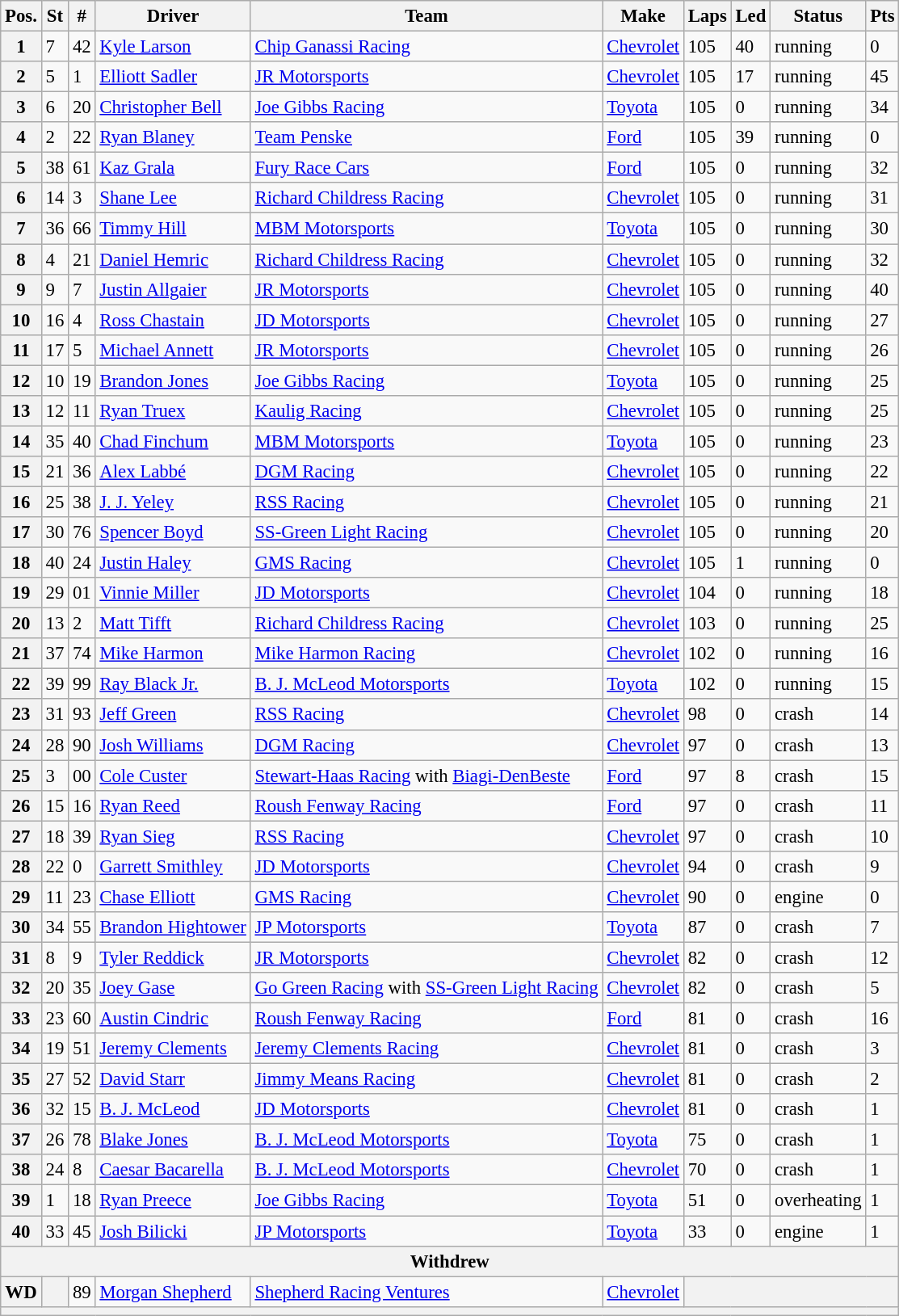<table class="wikitable" style="font-size:95%">
<tr>
<th>Pos.</th>
<th>St</th>
<th>#</th>
<th>Driver</th>
<th>Team</th>
<th>Make</th>
<th>Laps</th>
<th>Led</th>
<th>Status</th>
<th>Pts</th>
</tr>
<tr>
<th>1</th>
<td>7</td>
<td>42</td>
<td><a href='#'>Kyle Larson</a></td>
<td><a href='#'>Chip Ganassi Racing</a></td>
<td><a href='#'>Chevrolet</a></td>
<td>105</td>
<td>40</td>
<td>running</td>
<td>0</td>
</tr>
<tr>
<th>2</th>
<td>5</td>
<td>1</td>
<td><a href='#'>Elliott Sadler</a></td>
<td><a href='#'>JR Motorsports</a></td>
<td><a href='#'>Chevrolet</a></td>
<td>105</td>
<td>17</td>
<td>running</td>
<td>45</td>
</tr>
<tr>
<th>3</th>
<td>6</td>
<td>20</td>
<td><a href='#'>Christopher Bell</a></td>
<td><a href='#'>Joe Gibbs Racing</a></td>
<td><a href='#'>Toyota</a></td>
<td>105</td>
<td>0</td>
<td>running</td>
<td>34</td>
</tr>
<tr>
<th>4</th>
<td>2</td>
<td>22</td>
<td><a href='#'>Ryan Blaney</a></td>
<td><a href='#'>Team Penske</a></td>
<td><a href='#'>Ford</a></td>
<td>105</td>
<td>39</td>
<td>running</td>
<td>0</td>
</tr>
<tr>
<th>5</th>
<td>38</td>
<td>61</td>
<td><a href='#'>Kaz Grala</a></td>
<td><a href='#'>Fury Race Cars</a></td>
<td><a href='#'>Ford</a></td>
<td>105</td>
<td>0</td>
<td>running</td>
<td>32</td>
</tr>
<tr>
<th>6</th>
<td>14</td>
<td>3</td>
<td><a href='#'>Shane Lee</a></td>
<td><a href='#'>Richard Childress Racing</a></td>
<td><a href='#'>Chevrolet</a></td>
<td>105</td>
<td>0</td>
<td>running</td>
<td>31</td>
</tr>
<tr>
<th>7</th>
<td>36</td>
<td>66</td>
<td><a href='#'>Timmy Hill</a></td>
<td><a href='#'>MBM Motorsports</a></td>
<td><a href='#'>Toyota</a></td>
<td>105</td>
<td>0</td>
<td>running</td>
<td>30</td>
</tr>
<tr>
<th>8</th>
<td>4</td>
<td>21</td>
<td><a href='#'>Daniel Hemric</a></td>
<td><a href='#'>Richard Childress Racing</a></td>
<td><a href='#'>Chevrolet</a></td>
<td>105</td>
<td>0</td>
<td>running</td>
<td>32</td>
</tr>
<tr>
<th>9</th>
<td>9</td>
<td>7</td>
<td><a href='#'>Justin Allgaier</a></td>
<td><a href='#'>JR Motorsports</a></td>
<td><a href='#'>Chevrolet</a></td>
<td>105</td>
<td>0</td>
<td>running</td>
<td>40</td>
</tr>
<tr>
<th>10</th>
<td>16</td>
<td>4</td>
<td><a href='#'>Ross Chastain</a></td>
<td><a href='#'>JD Motorsports</a></td>
<td><a href='#'>Chevrolet</a></td>
<td>105</td>
<td>0</td>
<td>running</td>
<td>27</td>
</tr>
<tr>
<th>11</th>
<td>17</td>
<td>5</td>
<td><a href='#'>Michael Annett</a></td>
<td><a href='#'>JR Motorsports</a></td>
<td><a href='#'>Chevrolet</a></td>
<td>105</td>
<td>0</td>
<td>running</td>
<td>26</td>
</tr>
<tr>
<th>12</th>
<td>10</td>
<td>19</td>
<td><a href='#'>Brandon Jones</a></td>
<td><a href='#'>Joe Gibbs Racing</a></td>
<td><a href='#'>Toyota</a></td>
<td>105</td>
<td>0</td>
<td>running</td>
<td>25</td>
</tr>
<tr>
<th>13</th>
<td>12</td>
<td>11</td>
<td><a href='#'>Ryan Truex</a></td>
<td><a href='#'>Kaulig Racing</a></td>
<td><a href='#'>Chevrolet</a></td>
<td>105</td>
<td>0</td>
<td>running</td>
<td>25</td>
</tr>
<tr>
<th>14</th>
<td>35</td>
<td>40</td>
<td><a href='#'>Chad Finchum</a></td>
<td><a href='#'>MBM Motorsports</a></td>
<td><a href='#'>Toyota</a></td>
<td>105</td>
<td>0</td>
<td>running</td>
<td>23</td>
</tr>
<tr>
<th>15</th>
<td>21</td>
<td>36</td>
<td><a href='#'>Alex Labbé</a></td>
<td><a href='#'>DGM Racing</a></td>
<td><a href='#'>Chevrolet</a></td>
<td>105</td>
<td>0</td>
<td>running</td>
<td>22</td>
</tr>
<tr>
<th>16</th>
<td>25</td>
<td>38</td>
<td><a href='#'>J. J. Yeley</a></td>
<td><a href='#'>RSS Racing</a></td>
<td><a href='#'>Chevrolet</a></td>
<td>105</td>
<td>0</td>
<td>running</td>
<td>21</td>
</tr>
<tr>
<th>17</th>
<td>30</td>
<td>76</td>
<td><a href='#'>Spencer Boyd</a></td>
<td><a href='#'>SS-Green Light Racing</a></td>
<td><a href='#'>Chevrolet</a></td>
<td>105</td>
<td>0</td>
<td>running</td>
<td>20</td>
</tr>
<tr>
<th>18</th>
<td>40</td>
<td>24</td>
<td><a href='#'>Justin Haley</a> </td>
<td><a href='#'>GMS Racing</a></td>
<td><a href='#'>Chevrolet</a></td>
<td>105</td>
<td>1</td>
<td>running</td>
<td>0</td>
</tr>
<tr>
<th>19</th>
<td>29</td>
<td>01</td>
<td><a href='#'>Vinnie Miller</a></td>
<td><a href='#'>JD Motorsports</a></td>
<td><a href='#'>Chevrolet</a></td>
<td>104</td>
<td>0</td>
<td>running</td>
<td>18</td>
</tr>
<tr>
<th>20</th>
<td>13</td>
<td>2</td>
<td><a href='#'>Matt Tifft</a></td>
<td><a href='#'>Richard Childress Racing</a></td>
<td><a href='#'>Chevrolet</a></td>
<td>103</td>
<td>0</td>
<td>running</td>
<td>25</td>
</tr>
<tr>
<th>21</th>
<td>37</td>
<td>74</td>
<td><a href='#'>Mike Harmon</a></td>
<td><a href='#'>Mike Harmon Racing</a></td>
<td><a href='#'>Chevrolet</a></td>
<td>102</td>
<td>0</td>
<td>running</td>
<td>16</td>
</tr>
<tr>
<th>22</th>
<td>39</td>
<td>99</td>
<td><a href='#'>Ray Black Jr.</a></td>
<td><a href='#'>B. J. McLeod Motorsports</a></td>
<td><a href='#'>Toyota</a></td>
<td>102</td>
<td>0</td>
<td>running</td>
<td>15</td>
</tr>
<tr>
<th>23</th>
<td>31</td>
<td>93</td>
<td><a href='#'>Jeff Green</a></td>
<td><a href='#'>RSS Racing</a></td>
<td><a href='#'>Chevrolet</a></td>
<td>98</td>
<td>0</td>
<td>crash</td>
<td>14</td>
</tr>
<tr>
<th>24</th>
<td>28</td>
<td>90</td>
<td><a href='#'>Josh Williams</a></td>
<td><a href='#'>DGM Racing</a></td>
<td><a href='#'>Chevrolet</a></td>
<td>97</td>
<td>0</td>
<td>crash</td>
<td>13</td>
</tr>
<tr>
<th>25</th>
<td>3</td>
<td>00</td>
<td><a href='#'>Cole Custer</a></td>
<td><a href='#'>Stewart-Haas Racing</a> with <a href='#'>Biagi-DenBeste</a></td>
<td><a href='#'>Ford</a></td>
<td>97</td>
<td>8</td>
<td>crash</td>
<td>15</td>
</tr>
<tr>
<th>26</th>
<td>15</td>
<td>16</td>
<td><a href='#'>Ryan Reed</a></td>
<td><a href='#'>Roush Fenway Racing</a></td>
<td><a href='#'>Ford</a></td>
<td>97</td>
<td>0</td>
<td>crash</td>
<td>11</td>
</tr>
<tr>
<th>27</th>
<td>18</td>
<td>39</td>
<td><a href='#'>Ryan Sieg</a></td>
<td><a href='#'>RSS Racing</a></td>
<td><a href='#'>Chevrolet</a></td>
<td>97</td>
<td>0</td>
<td>crash</td>
<td>10</td>
</tr>
<tr>
<th>28</th>
<td>22</td>
<td>0</td>
<td><a href='#'>Garrett Smithley</a></td>
<td><a href='#'>JD Motorsports</a></td>
<td><a href='#'>Chevrolet</a></td>
<td>94</td>
<td>0</td>
<td>crash</td>
<td>9</td>
</tr>
<tr>
<th>29</th>
<td>11</td>
<td>23</td>
<td><a href='#'>Chase Elliott</a></td>
<td><a href='#'>GMS Racing</a></td>
<td><a href='#'>Chevrolet</a></td>
<td>90</td>
<td>0</td>
<td>engine</td>
<td>0</td>
</tr>
<tr>
<th>30</th>
<td>34</td>
<td>55</td>
<td><a href='#'>Brandon Hightower</a></td>
<td><a href='#'>JP Motorsports</a></td>
<td><a href='#'>Toyota</a></td>
<td>87</td>
<td>0</td>
<td>crash</td>
<td>7</td>
</tr>
<tr>
<th>31</th>
<td>8</td>
<td>9</td>
<td><a href='#'>Tyler Reddick</a></td>
<td><a href='#'>JR Motorsports</a></td>
<td><a href='#'>Chevrolet</a></td>
<td>82</td>
<td>0</td>
<td>crash</td>
<td>12</td>
</tr>
<tr>
<th>32</th>
<td>20</td>
<td>35</td>
<td><a href='#'>Joey Gase</a></td>
<td><a href='#'>Go Green Racing</a> with <a href='#'>SS-Green Light Racing</a></td>
<td><a href='#'>Chevrolet</a></td>
<td>82</td>
<td>0</td>
<td>crash</td>
<td>5</td>
</tr>
<tr>
<th>33</th>
<td>23</td>
<td>60</td>
<td><a href='#'>Austin Cindric</a></td>
<td><a href='#'>Roush Fenway Racing</a></td>
<td><a href='#'>Ford</a></td>
<td>81</td>
<td>0</td>
<td>crash</td>
<td>16</td>
</tr>
<tr>
<th>34</th>
<td>19</td>
<td>51</td>
<td><a href='#'>Jeremy Clements</a></td>
<td><a href='#'>Jeremy Clements Racing</a></td>
<td><a href='#'>Chevrolet</a></td>
<td>81</td>
<td>0</td>
<td>crash</td>
<td>3</td>
</tr>
<tr>
<th>35</th>
<td>27</td>
<td>52</td>
<td><a href='#'>David Starr</a></td>
<td><a href='#'>Jimmy Means Racing</a></td>
<td><a href='#'>Chevrolet</a></td>
<td>81</td>
<td>0</td>
<td>crash</td>
<td>2</td>
</tr>
<tr>
<th>36</th>
<td>32</td>
<td>15</td>
<td><a href='#'>B. J. McLeod</a></td>
<td><a href='#'>JD Motorsports</a></td>
<td><a href='#'>Chevrolet</a></td>
<td>81</td>
<td>0</td>
<td>crash</td>
<td>1</td>
</tr>
<tr>
<th>37</th>
<td>26</td>
<td>78</td>
<td><a href='#'>Blake Jones</a></td>
<td><a href='#'>B. J. McLeod Motorsports</a></td>
<td><a href='#'>Toyota</a></td>
<td>75</td>
<td>0</td>
<td>crash</td>
<td>1</td>
</tr>
<tr>
<th>38</th>
<td>24</td>
<td>8</td>
<td><a href='#'>Caesar Bacarella</a></td>
<td><a href='#'>B. J. McLeod Motorsports</a></td>
<td><a href='#'>Chevrolet</a></td>
<td>70</td>
<td>0</td>
<td>crash</td>
<td>1</td>
</tr>
<tr>
<th>39</th>
<td>1</td>
<td>18</td>
<td><a href='#'>Ryan Preece</a></td>
<td><a href='#'>Joe Gibbs Racing</a></td>
<td><a href='#'>Toyota</a></td>
<td>51</td>
<td>0</td>
<td>overheating</td>
<td>1</td>
</tr>
<tr>
<th>40</th>
<td>33</td>
<td>45</td>
<td><a href='#'>Josh Bilicki</a></td>
<td><a href='#'>JP Motorsports</a></td>
<td><a href='#'>Toyota</a></td>
<td>33</td>
<td>0</td>
<td>engine</td>
<td>1</td>
</tr>
<tr>
<th colspan="10">Withdrew</th>
</tr>
<tr>
<th>WD</th>
<th></th>
<td>89</td>
<td><a href='#'>Morgan Shepherd</a></td>
<td><a href='#'>Shepherd Racing Ventures</a></td>
<td><a href='#'>Chevrolet</a></td>
<th colspan="4"></th>
</tr>
<tr>
<th colspan="10"></th>
</tr>
</table>
